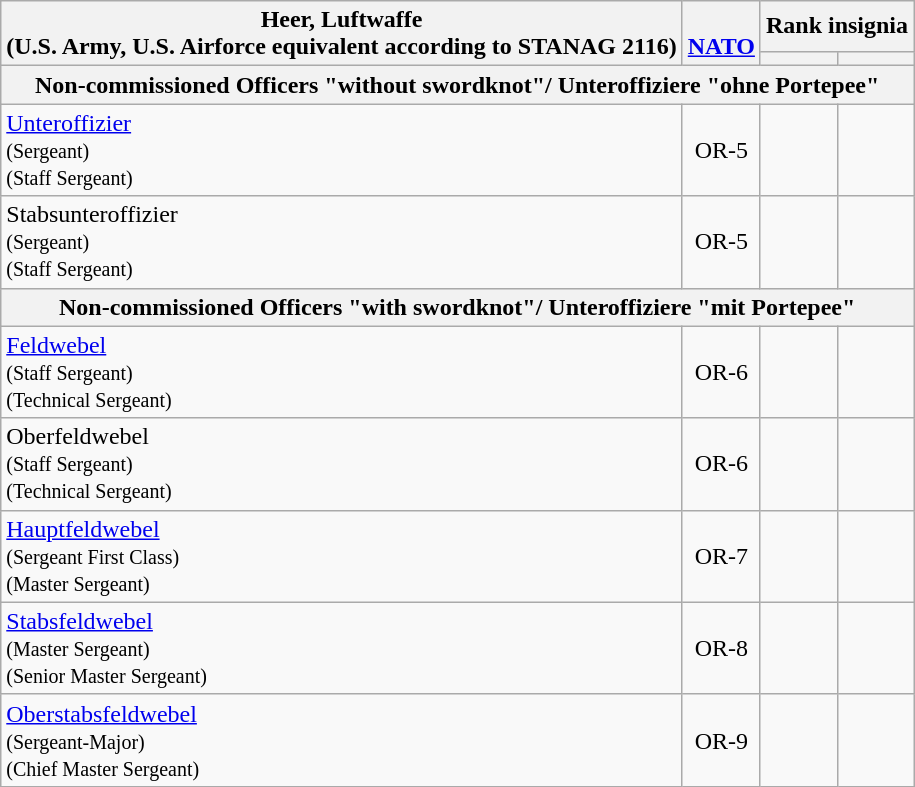<table class="wikitable">
<tr>
<th rowspan="2">Heer, Luftwaffe<br>(U.S. Army, U.S. Airforce equivalent according to STANAG 2116)</th>
<th rowspan="2"><br><a href='#'>NATO</a></th>
<th colspan="2">Rank insignia</th>
</tr>
<tr>
<th></th>
<th></th>
</tr>
<tr>
<th colspan="10">Non-commissioned Officers "without swordknot"/ Unteroffiziere "ohne Portepee"</th>
</tr>
<tr>
<td><a href='#'>Unteroffizier</a><br><small>(Sergeant) <br> (Staff Sergeant)</small></td>
<td align="center" rowspan="1">OR-5</td>
<td></td>
<td></td>
</tr>
<tr>
<td>Stabsunteroffizier<br><small>(Sergeant) <br> (Staff Sergeant)</small></td>
<td align="center" rowspan="1">OR-5</td>
<td></td>
<td></td>
</tr>
<tr>
<th colspan="10">Non-commissioned Officers "with swordknot"/ Unteroffiziere "mit Portepee"</th>
</tr>
<tr>
<td><a href='#'>Feldwebel</a><br><small>(Staff Sergeant)<br> (Technical Sergeant)</small></td>
<td align="center" rowspan="1">OR-6</td>
<td></td>
<td></td>
</tr>
<tr>
<td>Oberfeldwebel<br><small>(Staff Sergeant)<br>  (Technical Sergeant)</small></td>
<td align="center" rowspan="1">OR-6</td>
<td></td>
<td></td>
</tr>
<tr>
<td><a href='#'>Hauptfeldwebel</a><br><small>(Sergeant First Class) <br> (Master Sergeant)</small></td>
<td align="center">OR-7</td>
<td></td>
<td></td>
</tr>
<tr>
<td><a href='#'>Stabsfeldwebel</a><br><small>(Master Sergeant)<br>  (Senior Master Sergeant)</small></td>
<td align="center">OR-8</td>
<td></td>
<td></td>
</tr>
<tr>
<td><a href='#'>Oberstabsfeldwebel</a><br><small>(Sergeant-Major)<br>  (Chief Master Sergeant)</small></td>
<td align="center">OR-9</td>
<td></td>
<td></td>
</tr>
</table>
